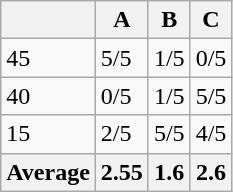<table class="wikitable sortable">
<tr>
<th></th>
<th>A</th>
<th>B</th>
<th>C</th>
</tr>
<tr>
<td>45</td>
<td>5/5</td>
<td>1/5</td>
<td>0/5</td>
</tr>
<tr>
<td>40</td>
<td>0/5</td>
<td>1/5</td>
<td>5/5</td>
</tr>
<tr>
<td>15</td>
<td>2/5</td>
<td>5/5</td>
<td>4/5</td>
</tr>
<tr>
<th>Average</th>
<th>2.55</th>
<th>1.6</th>
<th>2.6</th>
</tr>
</table>
